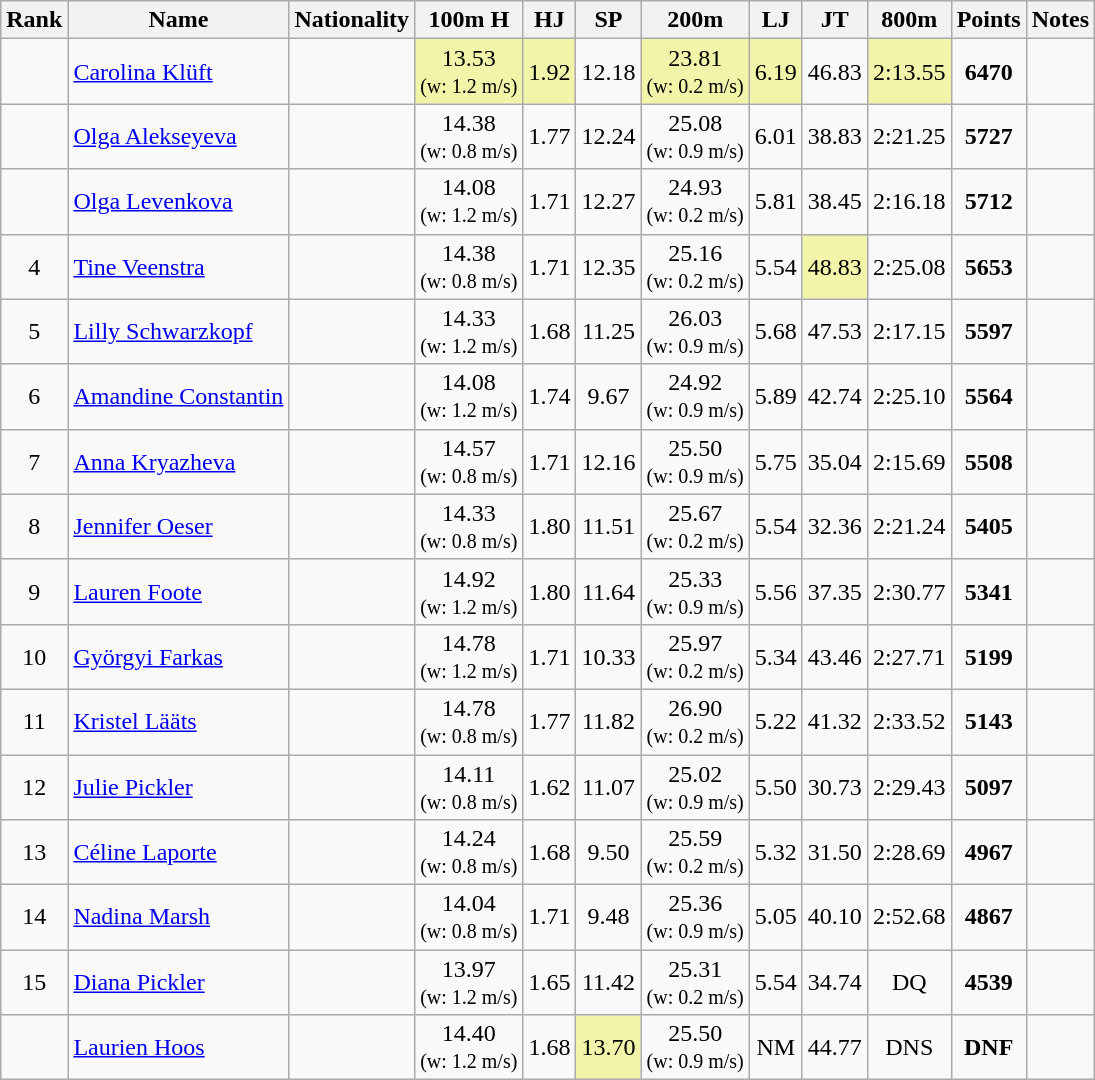<table class="wikitable sortable" style="text-align:center">
<tr>
<th>Rank</th>
<th>Name</th>
<th>Nationality</th>
<th>100m H</th>
<th>HJ</th>
<th>SP</th>
<th>200m</th>
<th>LJ</th>
<th>JT</th>
<th>800m</th>
<th>Points</th>
<th>Notes</th>
</tr>
<tr>
<td></td>
<td align=left><a href='#'>Carolina Klüft</a></td>
<td align=left></td>
<td bgcolor=#F2F5A9>13.53<br><small>(w: 1.2 m/s)</small></td>
<td bgcolor=#F2F5A9>1.92</td>
<td>12.18</td>
<td bgcolor=#F2F5A9>23.81<br><small>(w: 0.2 m/s)</small></td>
<td bgcolor=#F2F5A9>6.19</td>
<td>46.83</td>
<td bgcolor=#F2F5A9>2:13.55</td>
<td><strong>6470</strong></td>
<td></td>
</tr>
<tr>
<td></td>
<td align=left><a href='#'>Olga Alekseyeva</a></td>
<td align=left></td>
<td>14.38<br><small>(w: 0.8 m/s)</small></td>
<td>1.77</td>
<td>12.24</td>
<td>25.08<br><small>(w: 0.9 m/s)</small></td>
<td>6.01</td>
<td>38.83</td>
<td>2:21.25</td>
<td><strong>5727</strong></td>
<td></td>
</tr>
<tr>
<td></td>
<td align=left><a href='#'>Olga Levenkova</a></td>
<td align=left></td>
<td>14.08<br><small>(w: 1.2 m/s)</small></td>
<td>1.71</td>
<td>12.27</td>
<td>24.93<br><small>(w: 0.2 m/s)</small></td>
<td>5.81</td>
<td>38.45</td>
<td>2:16.18</td>
<td><strong>5712</strong></td>
<td></td>
</tr>
<tr>
<td>4</td>
<td align=left><a href='#'>Tine Veenstra</a></td>
<td align=left></td>
<td>14.38<br><small>(w: 0.8 m/s)</small></td>
<td>1.71</td>
<td>12.35</td>
<td>25.16<br><small>(w: 0.2 m/s)</small></td>
<td>5.54</td>
<td bgcolor=#F2F5A9>48.83</td>
<td>2:25.08</td>
<td><strong>5653</strong></td>
<td></td>
</tr>
<tr>
<td>5</td>
<td align=left><a href='#'>Lilly Schwarzkopf</a></td>
<td align=left></td>
<td>14.33<br><small>(w: 1.2 m/s)</small></td>
<td>1.68</td>
<td>11.25</td>
<td>26.03<br><small>(w: 0.9 m/s)</small></td>
<td>5.68</td>
<td>47.53</td>
<td>2:17.15</td>
<td><strong>5597</strong></td>
<td></td>
</tr>
<tr>
<td>6</td>
<td align=left><a href='#'>Amandine Constantin</a></td>
<td align=left></td>
<td>14.08<br><small>(w: 1.2 m/s)</small></td>
<td>1.74</td>
<td>9.67</td>
<td>24.92<br><small>(w: 0.9 m/s)</small></td>
<td>5.89</td>
<td>42.74</td>
<td>2:25.10</td>
<td><strong>5564</strong></td>
<td></td>
</tr>
<tr>
<td>7</td>
<td align=left><a href='#'>Anna Kryazheva</a></td>
<td align=left></td>
<td>14.57<br><small>(w: 0.8 m/s)</small></td>
<td>1.71</td>
<td>12.16</td>
<td>25.50<br><small>(w: 0.9 m/s)</small></td>
<td>5.75</td>
<td>35.04</td>
<td>2:15.69</td>
<td><strong>5508</strong></td>
<td></td>
</tr>
<tr>
<td>8</td>
<td align=left><a href='#'>Jennifer Oeser</a></td>
<td align=left></td>
<td>14.33<br><small>(w: 0.8 m/s)</small></td>
<td>1.80</td>
<td>11.51</td>
<td>25.67<br><small>(w: 0.2 m/s)</small></td>
<td>5.54</td>
<td>32.36</td>
<td>2:21.24</td>
<td><strong>5405</strong></td>
<td></td>
</tr>
<tr>
<td>9</td>
<td align=left><a href='#'>Lauren Foote</a></td>
<td align=left></td>
<td>14.92<br><small>(w: 1.2 m/s)</small></td>
<td>1.80</td>
<td>11.64</td>
<td>25.33<br><small>(w: 0.9 m/s)</small></td>
<td>5.56</td>
<td>37.35</td>
<td>2:30.77</td>
<td><strong>5341</strong></td>
<td></td>
</tr>
<tr>
<td>10</td>
<td align=left><a href='#'>Györgyi Farkas</a></td>
<td align=left></td>
<td>14.78<br><small>(w: 1.2 m/s)</small></td>
<td>1.71</td>
<td>10.33</td>
<td>25.97<br><small>(w: 0.2 m/s)</small></td>
<td>5.34</td>
<td>43.46</td>
<td>2:27.71</td>
<td><strong>5199</strong></td>
<td></td>
</tr>
<tr>
<td>11</td>
<td align=left><a href='#'>Kristel Lääts</a></td>
<td align=left></td>
<td>14.78<br><small>(w: 0.8 m/s)</small></td>
<td>1.77</td>
<td>11.82</td>
<td>26.90<br><small>(w: 0.2 m/s)</small></td>
<td>5.22</td>
<td>41.32</td>
<td>2:33.52</td>
<td><strong>5143</strong></td>
<td></td>
</tr>
<tr>
<td>12</td>
<td align=left><a href='#'>Julie Pickler</a></td>
<td align=left></td>
<td>14.11<br><small>(w: 0.8 m/s)</small></td>
<td>1.62</td>
<td>11.07</td>
<td>25.02<br><small>(w: 0.9 m/s)</small></td>
<td>5.50</td>
<td>30.73</td>
<td>2:29.43</td>
<td><strong>5097</strong></td>
<td></td>
</tr>
<tr>
<td>13</td>
<td align=left><a href='#'>Céline Laporte</a></td>
<td align=left></td>
<td>14.24<br><small>(w: 0.8 m/s)</small></td>
<td>1.68</td>
<td>9.50</td>
<td>25.59<br><small>(w: 0.2 m/s)</small></td>
<td>5.32</td>
<td>31.50</td>
<td>2:28.69</td>
<td><strong>4967</strong></td>
<td></td>
</tr>
<tr>
<td>14</td>
<td align=left><a href='#'>Nadina Marsh</a></td>
<td align=left></td>
<td>14.04<br><small>(w: 0.8 m/s)</small></td>
<td>1.71</td>
<td>9.48</td>
<td>25.36<br><small>(w: 0.9 m/s)</small></td>
<td>5.05</td>
<td>40.10</td>
<td>2:52.68</td>
<td><strong>4867</strong></td>
<td></td>
</tr>
<tr>
<td>15</td>
<td align=left><a href='#'>Diana Pickler</a></td>
<td align=left></td>
<td>13.97<br><small>(w: 1.2 m/s)</small></td>
<td>1.65</td>
<td>11.42</td>
<td>25.31<br><small>(w: 0.2 m/s)</small></td>
<td>5.54</td>
<td>34.74</td>
<td>DQ</td>
<td><strong>4539</strong></td>
<td></td>
</tr>
<tr>
<td></td>
<td align=left><a href='#'>Laurien Hoos</a></td>
<td align=left></td>
<td>14.40<br><small>(w: 1.2 m/s)</small></td>
<td>1.68</td>
<td bgcolor=#F2F5A9>13.70</td>
<td>25.50<br><small>(w: 0.9 m/s)</small></td>
<td>NM</td>
<td>44.77</td>
<td>DNS</td>
<td><strong>DNF</strong></td>
<td></td>
</tr>
</table>
